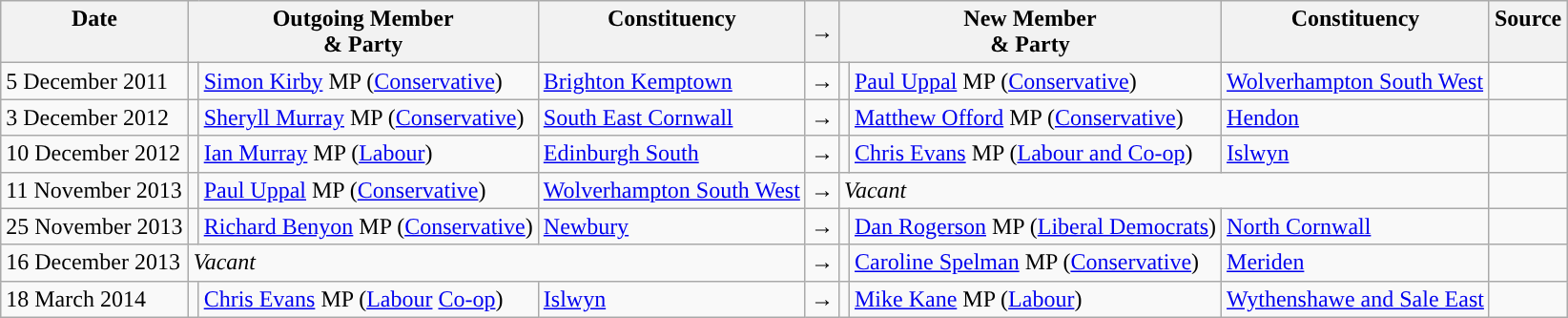<table class="wikitable">
<tr>
<th valign="top">Date</th>
<th colspan="2" valign="top">Outgoing Member<br>& Party</th>
<th valign="top">Constituency</th>
<th>→</th>
<th colspan="2" valign="top">New Member<br>& Party</th>
<th valign="top">Constituency</th>
<th valign="top">Source</th>
</tr>
<tr>
<td>5 December 2011</td>
<td style="color:inherit;background:"></td>
<td><a href='#'>Simon Kirby</a> MP (<a href='#'>Conservative</a>)</td>
<td><a href='#'>Brighton Kemptown</a></td>
<td>→</td>
<td style="color:inherit;background:"></td>
<td><a href='#'>Paul Uppal</a> MP (<a href='#'>Conservative</a>)</td>
<td><a href='#'>Wolverhampton South West</a></td>
<td></td>
</tr>
<tr>
<td>3 December 2012</td>
<td style="color:inherit;background:"></td>
<td><a href='#'>Sheryll Murray</a> MP (<a href='#'>Conservative</a>)</td>
<td><a href='#'>South East Cornwall</a></td>
<td>→</td>
<td style="color:inherit;background:"></td>
<td><a href='#'>Matthew Offord</a> MP (<a href='#'>Conservative</a>)</td>
<td><a href='#'>Hendon</a></td>
<td></td>
</tr>
<tr>
<td>10 December 2012</td>
<td style="color:inherit;background:"></td>
<td><a href='#'>Ian Murray</a> MP (<a href='#'>Labour</a>)</td>
<td><a href='#'>Edinburgh South</a></td>
<td>→</td>
<td style="color:inherit;background:"></td>
<td><a href='#'>Chris Evans</a> MP (<a href='#'>Labour and Co-op</a>)</td>
<td><a href='#'>Islwyn</a></td>
<td></td>
</tr>
<tr>
<td>11 November 2013</td>
<td style="color:inherit;background:"></td>
<td><a href='#'>Paul Uppal</a> MP (<a href='#'>Conservative</a>)</td>
<td><a href='#'>Wolverhampton South West</a></td>
<td>→</td>
<td colspan=3><em>Vacant</em></td>
<td></td>
</tr>
<tr>
<td>25 November 2013</td>
<td style="color:inherit;background:"></td>
<td><a href='#'>Richard Benyon</a> MP (<a href='#'>Conservative</a>)</td>
<td><a href='#'>Newbury</a></td>
<td>→</td>
<td style="color:inherit;background:"></td>
<td><a href='#'>Dan Rogerson</a> MP (<a href='#'>Liberal Democrats</a>)</td>
<td><a href='#'>North Cornwall</a></td>
<td></td>
</tr>
<tr>
<td>16 December 2013</td>
<td colspan=3><em>Vacant</em></td>
<td>→</td>
<td style="color:inherit;background:"></td>
<td><a href='#'>Caroline Spelman</a> MP (<a href='#'>Conservative</a>)</td>
<td><a href='#'>Meriden</a></td>
<td></td>
</tr>
<tr>
<td>18 March 2014</td>
<td style="color:inherit;background:"></td>
<td><a href='#'>Chris Evans</a> MP (<a href='#'>Labour</a> <a href='#'>Co-op</a>)</td>
<td><a href='#'>Islwyn</a></td>
<td>→</td>
<td style="color:inherit;background:"></td>
<td><a href='#'>Mike Kane</a> MP (<a href='#'>Labour</a>)</td>
<td><a href='#'>Wythenshawe and Sale East</a></td>
<td></td>
</tr>
</table>
